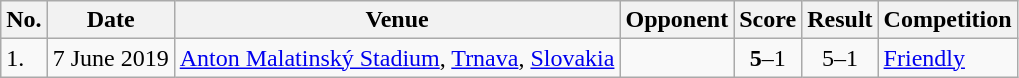<table class="wikitable" style="font-size:100%;">
<tr>
<th>No.</th>
<th>Date</th>
<th>Venue</th>
<th>Opponent</th>
<th>Score</th>
<th>Result</th>
<th>Competition</th>
</tr>
<tr>
<td>1.</td>
<td>7 June 2019</td>
<td><a href='#'>Anton Malatinský Stadium</a>, <a href='#'>Trnava</a>, <a href='#'>Slovakia</a></td>
<td></td>
<td align=center><strong>5</strong>–1</td>
<td align=center>5–1</td>
<td><a href='#'>Friendly</a></td>
</tr>
</table>
